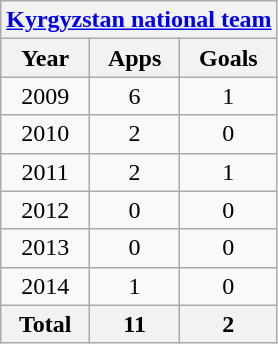<table class="wikitable" style="text-align:center">
<tr>
<th colspan=3><a href='#'>Kyrgyzstan national team</a></th>
</tr>
<tr>
<th>Year</th>
<th>Apps</th>
<th>Goals</th>
</tr>
<tr>
<td>2009</td>
<td>6</td>
<td>1</td>
</tr>
<tr>
<td>2010</td>
<td>2</td>
<td>0</td>
</tr>
<tr>
<td>2011</td>
<td>2</td>
<td>1</td>
</tr>
<tr>
<td>2012</td>
<td>0</td>
<td>0</td>
</tr>
<tr>
<td>2013</td>
<td>0</td>
<td>0</td>
</tr>
<tr>
<td>2014</td>
<td>1</td>
<td>0</td>
</tr>
<tr>
<th>Total</th>
<th>11</th>
<th>2</th>
</tr>
</table>
